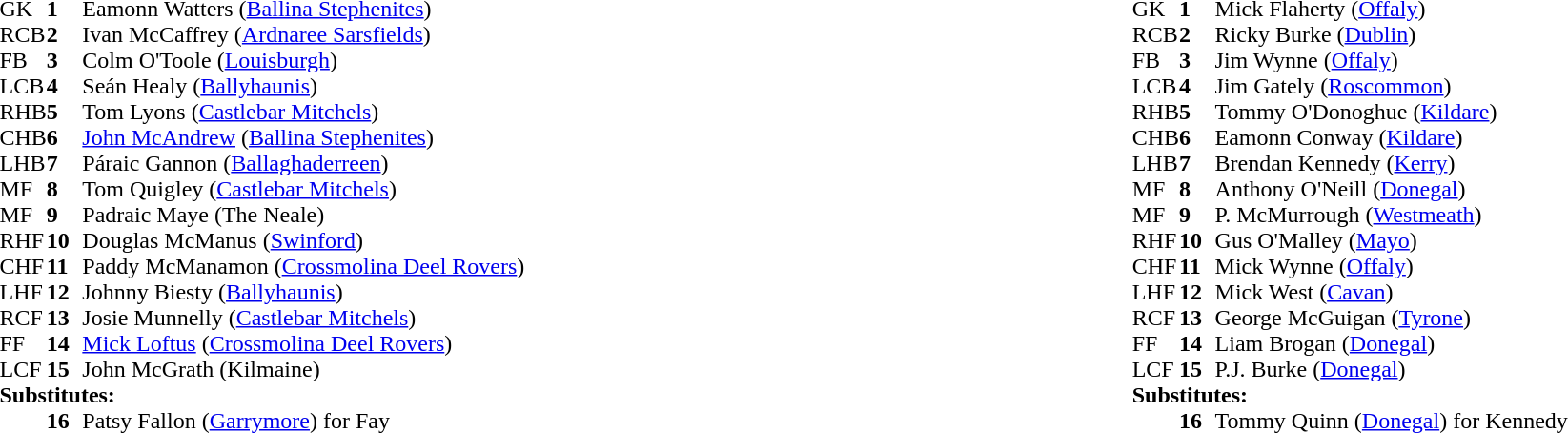<table style="width:100%;">
<tr>
<td style="vertical-align:top; width:50%"><br><table cellspacing="0" cellpadding="0">
<tr>
<th width="25"></th>
<th width="25"></th>
</tr>
<tr>
<td>GK</td>
<td><strong>1</strong></td>
<td>Eamonn Watters (<a href='#'>Ballina Stephenites</a>)</td>
</tr>
<tr>
<td>RCB</td>
<td><strong>2</strong></td>
<td>Ivan McCaffrey (<a href='#'>Ardnaree Sarsfields</a>)</td>
</tr>
<tr>
<td>FB</td>
<td><strong>3</strong></td>
<td>Colm O'Toole (<a href='#'>Louisburgh</a>)</td>
</tr>
<tr>
<td>LCB</td>
<td><strong>4</strong></td>
<td>Seán Healy (<a href='#'>Ballyhaunis</a>)</td>
</tr>
<tr>
<td>RHB</td>
<td><strong>5</strong></td>
<td>Tom Lyons (<a href='#'>Castlebar Mitchels</a>)</td>
</tr>
<tr>
<td>CHB</td>
<td><strong>6</strong></td>
<td><a href='#'>John McAndrew</a> (<a href='#'>Ballina Stephenites</a>)</td>
</tr>
<tr>
<td>LHB</td>
<td><strong>7</strong></td>
<td>Páraic Gannon (<a href='#'>Ballaghaderreen</a>)</td>
</tr>
<tr>
<td>MF</td>
<td><strong>8</strong></td>
<td>Tom Quigley (<a href='#'>Castlebar Mitchels</a>)</td>
</tr>
<tr>
<td>MF</td>
<td><strong>9</strong></td>
<td>Padraic Maye (The Neale)</td>
</tr>
<tr>
<td>RHF</td>
<td><strong>10</strong></td>
<td>Douglas McManus (<a href='#'>Swinford</a>)</td>
</tr>
<tr>
<td>CHF</td>
<td><strong>11</strong></td>
<td>Paddy McManamon (<a href='#'>Crossmolina Deel Rovers</a>)</td>
</tr>
<tr>
<td>LHF</td>
<td><strong>12</strong></td>
<td>Johnny Biesty (<a href='#'>Ballyhaunis</a>)</td>
</tr>
<tr>
<td>RCF</td>
<td><strong>13</strong></td>
<td>Josie Munnelly (<a href='#'>Castlebar Mitchels</a>)</td>
</tr>
<tr>
<td>FF</td>
<td><strong>14</strong></td>
<td><a href='#'>Mick Loftus</a> (<a href='#'>Crossmolina Deel Rovers</a>)</td>
</tr>
<tr>
<td>LCF</td>
<td><strong>15</strong></td>
<td>John McGrath (Kilmaine)</td>
</tr>
<tr>
<td colspan=3><strong>Substitutes:</strong></td>
</tr>
<tr>
<td></td>
<td><strong>16</strong></td>
<td>Patsy Fallon (<a href='#'>Garrymore</a>) for Fay</td>
</tr>
<tr>
</tr>
</table>
</td>
<td style="vertical-align:top; width:50%"><br><table cellspacing="0" cellpadding="0" style="margin:auto">
<tr>
<th width="25"></th>
<th width="25"></th>
</tr>
<tr>
<td>GK</td>
<td><strong>1</strong></td>
<td>Mick Flaherty (<a href='#'>Offaly</a>)</td>
</tr>
<tr>
<td>RCB</td>
<td><strong>2</strong></td>
<td>Ricky Burke (<a href='#'>Dublin</a>)</td>
</tr>
<tr>
<td>FB</td>
<td><strong>3</strong></td>
<td>Jim Wynne (<a href='#'>Offaly</a>)</td>
</tr>
<tr>
<td>LCB</td>
<td><strong>4</strong></td>
<td>Jim Gately (<a href='#'>Roscommon</a>)</td>
</tr>
<tr>
<td>RHB</td>
<td><strong>5</strong></td>
<td>Tommy O'Donoghue (<a href='#'>Kildare</a>)</td>
</tr>
<tr>
<td>CHB</td>
<td><strong>6</strong></td>
<td>Eamonn Conway (<a href='#'>Kildare</a>)</td>
</tr>
<tr>
<td>LHB</td>
<td><strong>7</strong></td>
<td>Brendan Kennedy (<a href='#'>Kerry</a>)</td>
</tr>
<tr>
<td>MF</td>
<td><strong>8</strong></td>
<td>Anthony O'Neill (<a href='#'>Donegal</a>)</td>
</tr>
<tr>
<td>MF</td>
<td><strong>9</strong></td>
<td>P. McMurrough (<a href='#'>Westmeath</a>)</td>
</tr>
<tr>
<td>RHF</td>
<td><strong>10</strong></td>
<td>Gus O'Malley (<a href='#'>Mayo</a>)</td>
</tr>
<tr>
<td>CHF</td>
<td><strong>11</strong></td>
<td>Mick Wynne (<a href='#'>Offaly</a>)</td>
</tr>
<tr>
<td>LHF</td>
<td><strong>12</strong></td>
<td>Mick West (<a href='#'>Cavan</a>)</td>
</tr>
<tr>
<td>RCF</td>
<td><strong>13</strong></td>
<td>George McGuigan (<a href='#'>Tyrone</a>)</td>
</tr>
<tr>
<td>FF</td>
<td><strong>14</strong></td>
<td>Liam Brogan (<a href='#'>Donegal</a>)</td>
</tr>
<tr>
<td>LCF</td>
<td><strong>15</strong></td>
<td>P.J. Burke (<a href='#'>Donegal</a>)</td>
</tr>
<tr>
<td colspan=3><strong>Substitutes:</strong></td>
</tr>
<tr>
<td></td>
<td><strong>16</strong></td>
<td>Tommy Quinn (<a href='#'>Donegal</a>) for Kennedy</td>
</tr>
</table>
</td>
</tr>
</table>
